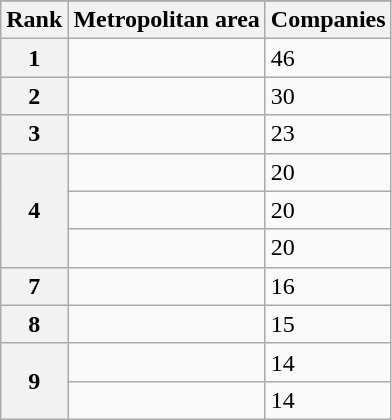<table class="wikitable sortable plainrowheaders">
<tr>
</tr>
<tr>
<th scope="col">Rank</th>
<th scope="col">Metropolitan area</th>
<th scope="col">Companies</th>
</tr>
<tr>
<th scope="row">1</th>
<td></td>
<td>46</td>
</tr>
<tr>
<th scope="row">2</th>
<td></td>
<td>30</td>
</tr>
<tr>
<th scope="row">3</th>
<td></td>
<td>23</td>
</tr>
<tr>
<th scope="row" rowspan="3">4</th>
<td></td>
<td>20</td>
</tr>
<tr>
<td></td>
<td>20</td>
</tr>
<tr>
<td></td>
<td>20</td>
</tr>
<tr>
<th scope="row">7</th>
<td></td>
<td>16</td>
</tr>
<tr>
<th scope="row">8</th>
<td></td>
<td>15</td>
</tr>
<tr>
<th scope="row" rowspan="2">9</th>
<td></td>
<td>14</td>
</tr>
<tr>
<td></td>
<td>14</td>
</tr>
</table>
